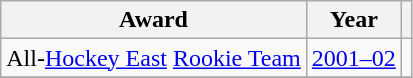<table class="wikitable">
<tr>
<th>Award</th>
<th>Year</th>
<th></th>
</tr>
<tr>
<td>All-<a href='#'>Hockey East</a> <a href='#'>Rookie Team</a></td>
<td><a href='#'>2001–02</a></td>
<td></td>
</tr>
<tr>
</tr>
</table>
